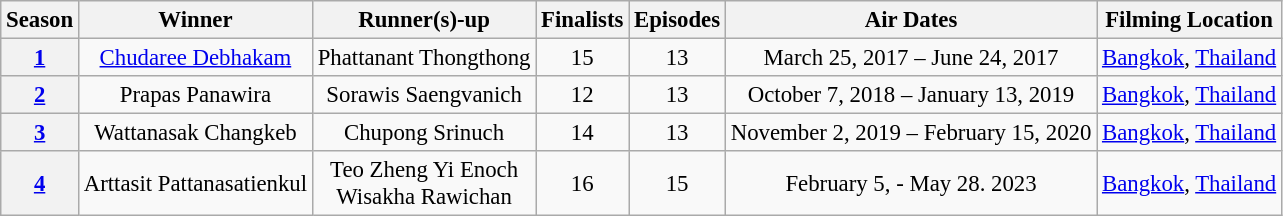<table style="text-align:center; font-size:95%" class="wikitable">
<tr>
<th>Season</th>
<th>Winner</th>
<th>Runner(s)-up</th>
<th>Finalists</th>
<th>Episodes</th>
<th>Air Dates</th>
<th>Filming Location</th>
</tr>
<tr>
<th><a href='#'>1</a></th>
<td><a href='#'>Chudaree Debhakam</a></td>
<td>Phattanant Thongthong</td>
<td>15</td>
<td>13</td>
<td>March 25, 2017 – June 24, 2017</td>
<td><a href='#'>Bangkok</a>, <a href='#'>Thailand</a></td>
</tr>
<tr>
<th><a href='#'>2</a></th>
<td>Prapas Panawira</td>
<td>Sorawis Saengvanich</td>
<td>12</td>
<td>13</td>
<td>October 7, 2018 – January 13, 2019</td>
<td><a href='#'>Bangkok</a>, <a href='#'>Thailand</a></td>
</tr>
<tr>
<th><a href='#'>3</a></th>
<td>Wattanasak Changkeb</td>
<td>Chupong Srinuch</td>
<td>14</td>
<td>13</td>
<td>November 2, 2019 – February 15, 2020</td>
<td><a href='#'>Bangkok</a>, <a href='#'>Thailand</a></td>
</tr>
<tr>
<th><a href='#'>4</a></th>
<td>Arttasit Pattanasatienkul</td>
<td>Teo Zheng Yi Enoch<br>Wisakha Rawichan</td>
<td>16</td>
<td>15</td>
<td>February 5, - May 28. 2023</td>
<td><a href='#'>Bangkok</a>, <a href='#'>Thailand</a></td>
</tr>
</table>
